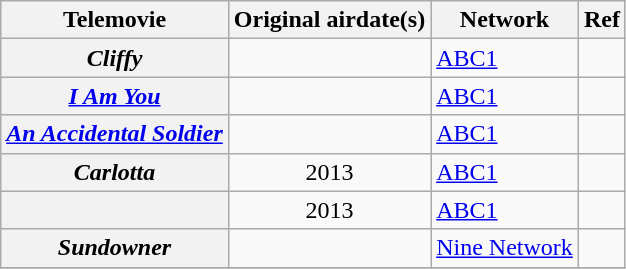<table class="wikitable plainrowheaders sortable" style="text-align:left">
<tr>
<th scope="col">Telemovie</th>
<th scope="col">Original airdate(s)</th>
<th scope="col">Network</th>
<th scope="col" class="unsortable">Ref</th>
</tr>
<tr>
<th scope="row"><em>Cliffy</em></th>
<td align=center></td>
<td><a href='#'>ABC1</a></td>
<td align=center></td>
</tr>
<tr>
<th scope="row"><em><a href='#'>I Am You</a></em></th>
<td align=center></td>
<td><a href='#'>ABC1</a></td>
<td align=center></td>
</tr>
<tr>
<th scope="row"><em><a href='#'>An Accidental Soldier</a></em></th>
<td align=center></td>
<td><a href='#'>ABC1</a></td>
<td align=center></td>
</tr>
<tr>
<th scope="row"><em>Carlotta</em></th>
<td align=center>2013</td>
<td><a href='#'>ABC1</a></td>
<td align=center></td>
</tr>
<tr>
<th scope="row"><em></em></th>
<td align=center>2013</td>
<td><a href='#'>ABC1</a></td>
<td align=center></td>
</tr>
<tr>
<th scope="row"><em>Sundowner</em></th>
<td></td>
<td><a href='#'>Nine Network</a></td>
<td align=center></td>
</tr>
<tr>
</tr>
</table>
